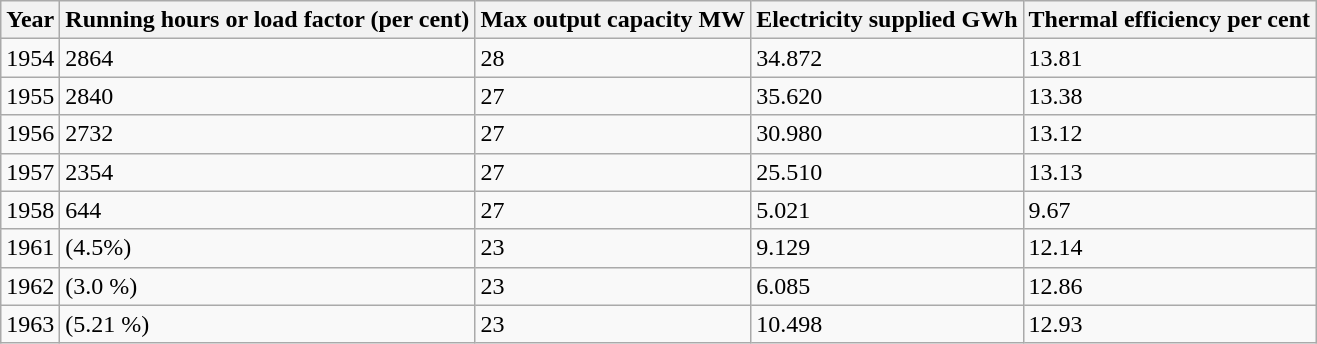<table class="wikitable">
<tr>
<th>Year</th>
<th>Running hours or load factor (per cent)</th>
<th>Max output capacity  MW</th>
<th>Electricity supplied GWh</th>
<th>Thermal efficiency per cent</th>
</tr>
<tr>
<td>1954</td>
<td>2864</td>
<td>28</td>
<td>34.872</td>
<td>13.81</td>
</tr>
<tr>
<td>1955</td>
<td>2840</td>
<td>27</td>
<td>35.620</td>
<td>13.38</td>
</tr>
<tr>
<td>1956</td>
<td>2732</td>
<td>27</td>
<td>30.980</td>
<td>13.12</td>
</tr>
<tr>
<td>1957</td>
<td>2354</td>
<td>27</td>
<td>25.510</td>
<td>13.13</td>
</tr>
<tr>
<td>1958</td>
<td>644</td>
<td>27</td>
<td>5.021</td>
<td>9.67</td>
</tr>
<tr>
<td>1961</td>
<td>(4.5%)</td>
<td>23</td>
<td>9.129</td>
<td>12.14</td>
</tr>
<tr>
<td>1962</td>
<td>(3.0 %)</td>
<td>23</td>
<td>6.085</td>
<td>12.86</td>
</tr>
<tr>
<td>1963</td>
<td>(5.21 %)</td>
<td>23</td>
<td>10.498</td>
<td>12.93</td>
</tr>
</table>
